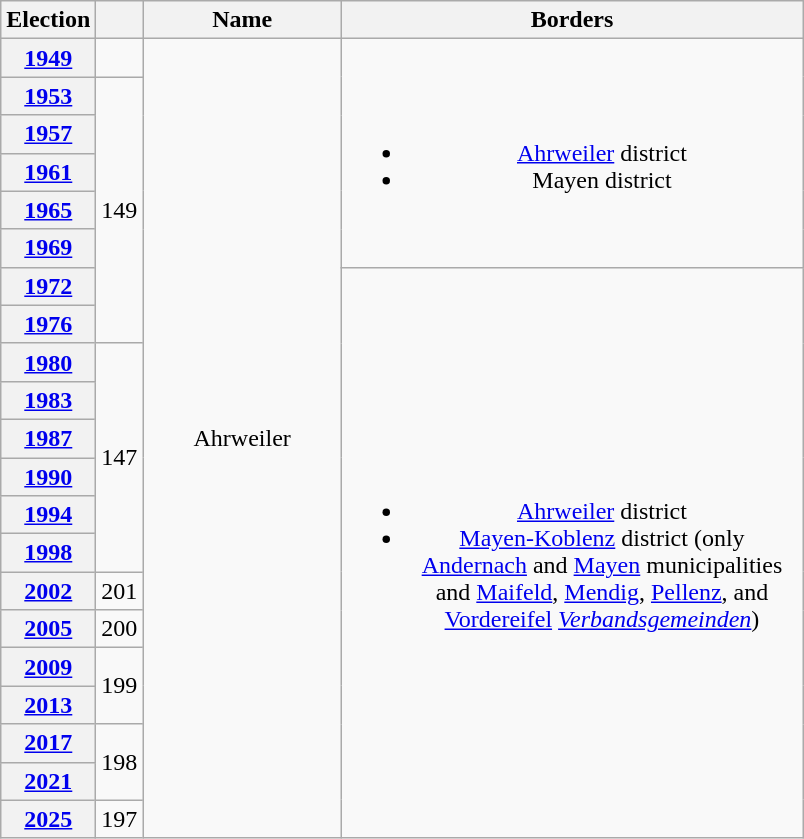<table class=wikitable style="text-align:center">
<tr>
<th>Election</th>
<th></th>
<th width=125px>Name</th>
<th width=300px>Borders</th>
</tr>
<tr>
<th><a href='#'>1949</a></th>
<td></td>
<td rowspan=21>Ahrweiler</td>
<td rowspan=6><br><ul><li><a href='#'>Ahrweiler</a> district</li><li>Mayen district</li></ul></td>
</tr>
<tr>
<th><a href='#'>1953</a></th>
<td rowspan=7>149</td>
</tr>
<tr>
<th><a href='#'>1957</a></th>
</tr>
<tr>
<th><a href='#'>1961</a></th>
</tr>
<tr>
<th><a href='#'>1965</a></th>
</tr>
<tr>
<th><a href='#'>1969</a></th>
</tr>
<tr>
<th><a href='#'>1972</a></th>
<td rowspan=15><br><ul><li><a href='#'>Ahrweiler</a> district</li><li><a href='#'>Mayen-Koblenz</a> district (only <a href='#'>Andernach</a> and <a href='#'>Mayen</a> municipalities and <a href='#'>Maifeld</a>, <a href='#'>Mendig</a>, <a href='#'>Pellenz</a>, and <a href='#'>Vordereifel</a> <em><a href='#'>Verbandsgemeinden</a></em>)</li></ul></td>
</tr>
<tr>
<th><a href='#'>1976</a></th>
</tr>
<tr>
<th><a href='#'>1980</a></th>
<td rowspan=6>147</td>
</tr>
<tr>
<th><a href='#'>1983</a></th>
</tr>
<tr>
<th><a href='#'>1987</a></th>
</tr>
<tr>
<th><a href='#'>1990</a></th>
</tr>
<tr>
<th><a href='#'>1994</a></th>
</tr>
<tr>
<th><a href='#'>1998</a></th>
</tr>
<tr>
<th><a href='#'>2002</a></th>
<td>201</td>
</tr>
<tr>
<th><a href='#'>2005</a></th>
<td>200</td>
</tr>
<tr>
<th><a href='#'>2009</a></th>
<td rowspan=2>199</td>
</tr>
<tr>
<th><a href='#'>2013</a></th>
</tr>
<tr>
<th><a href='#'>2017</a></th>
<td rowspan=2>198</td>
</tr>
<tr>
<th><a href='#'>2021</a></th>
</tr>
<tr>
<th><a href='#'>2025</a></th>
<td>197</td>
</tr>
</table>
